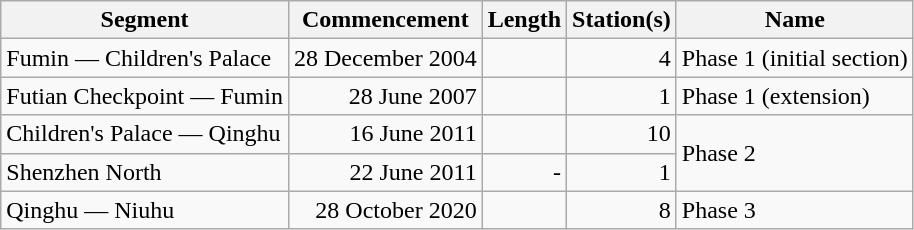<table class="wikitable" style="border-collapse: collapse; text-align: right;">
<tr>
<th>Segment</th>
<th>Commencement</th>
<th>Length</th>
<th>Station(s)</th>
<th>Name</th>
</tr>
<tr>
<td style="text-align: left;">Fumin — Children's Palace</td>
<td>28 December 2004</td>
<td></td>
<td>4</td>
<td style="text-align: left;">Phase 1 (initial section)</td>
</tr>
<tr>
<td style="text-align: left;">Futian Checkpoint — Fumin</td>
<td>28 June 2007</td>
<td></td>
<td>1</td>
<td style="text-align: left;">Phase 1 (extension)</td>
</tr>
<tr>
<td style="text-align: left;">Children's Palace — Qinghu</td>
<td>16 June 2011</td>
<td></td>
<td>10</td>
<td rowspan="2" style="text-align: left;">Phase 2</td>
</tr>
<tr>
<td style="text-align: left;">Shenzhen North</td>
<td>22 June 2011</td>
<td>-</td>
<td>1</td>
</tr>
<tr>
<td style="text-align: left;">Qinghu — Niuhu</td>
<td>28 October 2020</td>
<td></td>
<td>8</td>
<td style="text-align: left;">Phase 3</td>
</tr>
</table>
